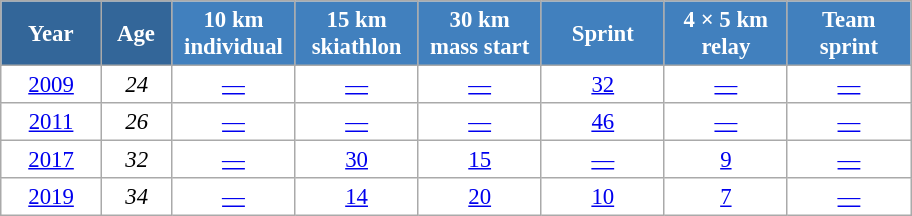<table class="wikitable" style="font-size:95%; text-align:center; border:grey solid 1px; border-collapse:collapse; background:#ffffff;">
<tr>
<th style="background-color:#369; color:white; width:60px;"> Year </th>
<th style="background-color:#369; color:white; width:40px;"> Age </th>
<th style="background-color:#4180be; color:white; width:75px;"> 10 km <br> individual </th>
<th style="background-color:#4180be; color:white; width:75px;"> 15 km <br> skiathlon </th>
<th style="background-color:#4180be; color:white; width:75px;"> 30 km <br> mass start </th>
<th style="background-color:#4180be; color:white; width:75px;"> Sprint </th>
<th style="background-color:#4180be; color:white; width:75px;"> 4 × 5 km <br> relay </th>
<th style="background-color:#4180be; color:white; width:75px;"> Team <br> sprint </th>
</tr>
<tr>
<td><a href='#'>2009</a></td>
<td><em>24</em></td>
<td><a href='#'>—</a></td>
<td><a href='#'>—</a></td>
<td><a href='#'>—</a></td>
<td><a href='#'>32</a></td>
<td><a href='#'>—</a></td>
<td><a href='#'>—</a></td>
</tr>
<tr>
<td><a href='#'>2011</a></td>
<td><em>26</em></td>
<td><a href='#'>—</a></td>
<td><a href='#'>—</a></td>
<td><a href='#'>—</a></td>
<td><a href='#'>46</a></td>
<td><a href='#'>—</a></td>
<td><a href='#'>—</a></td>
</tr>
<tr>
<td><a href='#'>2017</a></td>
<td><em>32</em></td>
<td><a href='#'>—</a></td>
<td><a href='#'>30</a></td>
<td><a href='#'>15</a></td>
<td><a href='#'>—</a></td>
<td><a href='#'>9</a></td>
<td><a href='#'>—</a></td>
</tr>
<tr>
<td><a href='#'>2019</a></td>
<td><em>34</em></td>
<td><a href='#'>—</a></td>
<td><a href='#'>14</a></td>
<td><a href='#'>20</a></td>
<td><a href='#'>10</a></td>
<td><a href='#'>7</a></td>
<td><a href='#'>—</a></td>
</tr>
</table>
